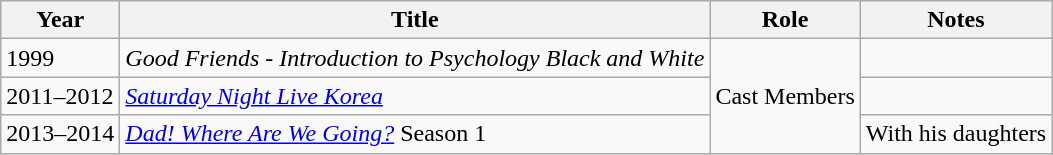<table class="wikitable sortable plainrowheaders">
<tr>
<th>Year</th>
<th>Title</th>
<th>Role</th>
<th class="unsortable">Notes</th>
</tr>
<tr>
<td>1999</td>
<td><em>Good Friends - Introduction to Psychology Black and White</em></td>
<td rowspan="3">Cast Members</td>
<td></td>
</tr>
<tr>
<td>2011–2012</td>
<td><em><a href='#'>Saturday Night Live Korea</a></em></td>
<td></td>
</tr>
<tr>
<td>2013–2014</td>
<td><em><a href='#'>Dad! Where Are We Going?</a></em> Season 1</td>
<td>With his daughters</td>
</tr>
</table>
